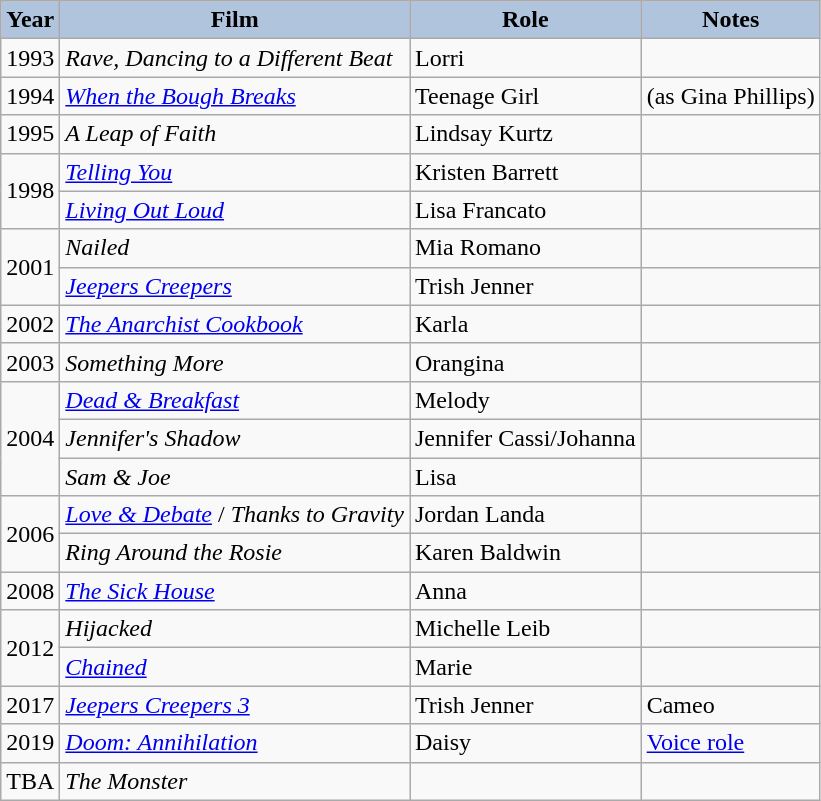<table class="wikitable sortable">
<tr>
<th style="background:#B0C4DE;">Year</th>
<th style="background:#B0C4DE;">Film</th>
<th style="background:#B0C4DE;">Role</th>
<th style="background:#B0C4DE;">Notes</th>
</tr>
<tr>
<td>1993</td>
<td><em>Rave, Dancing to a Different Beat</em></td>
<td>Lorri</td>
<td></td>
</tr>
<tr>
<td>1994</td>
<td><em><a href='#'>When the Bough Breaks</a></em></td>
<td>Teenage Girl</td>
<td>(as Gina Phillips)</td>
</tr>
<tr>
<td>1995</td>
<td><em>A Leap of Faith</em></td>
<td>Lindsay Kurtz</td>
<td></td>
</tr>
<tr>
<td rowspan="2">1998</td>
<td><em><a href='#'>Telling You</a></em></td>
<td>Kristen Barrett</td>
<td></td>
</tr>
<tr>
<td><em><a href='#'>Living Out Loud</a></em></td>
<td>Lisa Francato</td>
<td></td>
</tr>
<tr>
<td rowspan="2">2001</td>
<td><em>Nailed</em></td>
<td>Mia Romano</td>
<td></td>
</tr>
<tr>
<td><em><a href='#'>Jeepers Creepers</a></em></td>
<td>Trish Jenner</td>
<td></td>
</tr>
<tr>
<td>2002</td>
<td><em><a href='#'>The Anarchist Cookbook</a></em></td>
<td>Karla</td>
<td></td>
</tr>
<tr>
<td>2003</td>
<td><em>Something More</em></td>
<td>Orangina</td>
<td></td>
</tr>
<tr>
<td rowspan="3">2004</td>
<td><em><a href='#'>Dead & Breakfast</a></em></td>
<td>Melody</td>
<td></td>
</tr>
<tr>
<td><em>Jennifer's Shadow</em></td>
<td>Jennifer Cassi/Johanna</td>
<td></td>
</tr>
<tr>
<td><em>Sam & Joe</em></td>
<td>Lisa</td>
<td></td>
</tr>
<tr>
<td rowspan="2">2006</td>
<td><em><a href='#'>Love & Debate</a></em> / <em>Thanks to Gravity</em></td>
<td>Jordan Landa</td>
<td></td>
</tr>
<tr>
<td><em>Ring Around the Rosie</em></td>
<td>Karen Baldwin</td>
<td></td>
</tr>
<tr>
<td>2008</td>
<td><em><a href='#'>The Sick House</a></em></td>
<td>Anna</td>
<td></td>
</tr>
<tr>
<td rowspan="2">2012</td>
<td><em>Hijacked</em></td>
<td>Michelle Leib</td>
<td></td>
</tr>
<tr>
<td><em><a href='#'>Chained</a></em></td>
<td>Marie</td>
<td></td>
</tr>
<tr>
<td rowspan="1">2017</td>
<td><em><a href='#'>Jeepers Creepers 3</a></em></td>
<td>Trish Jenner</td>
<td>Cameo</td>
</tr>
<tr>
<td>2019</td>
<td><em><a href='#'>Doom: Annihilation</a></em></td>
<td>Daisy</td>
<td><a href='#'>Voice role</a></td>
</tr>
<tr>
<td>TBA</td>
<td><em>The Monster</em></td>
<td></td>
<td></td>
</tr>
</table>
